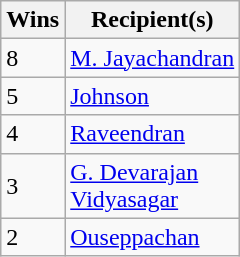<table class="wikitable">
<tr>
<th>Wins</th>
<th>Recipient(s)</th>
</tr>
<tr>
<td>8</td>
<td><a href='#'>M. Jayachandran</a></td>
</tr>
<tr>
<td>5</td>
<td><a href='#'>Johnson</a></td>
</tr>
<tr>
<td>4</td>
<td><a href='#'>Raveendran</a></td>
</tr>
<tr>
<td>3</td>
<td><a href='#'>G. Devarajan</a><br><a href='#'>Vidyasagar</a></td>
</tr>
<tr>
<td>2</td>
<td><a href='#'>Ouseppachan</a></td>
</tr>
</table>
